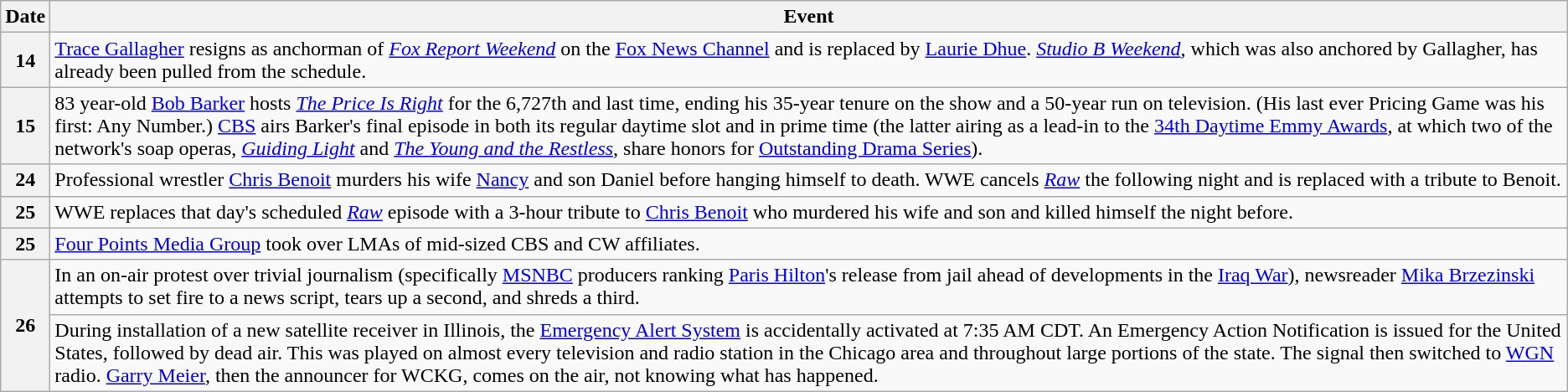<table class="wikitable">
<tr>
<th>Date</th>
<th>Event</th>
</tr>
<tr>
<th>14</th>
<td><a href='#'>Trace Gallagher</a> resigns as anchorman of <em><a href='#'>Fox Report Weekend</a></em> on the <a href='#'>Fox News Channel</a> and is replaced by <a href='#'>Laurie Dhue</a>. <em><a href='#'>Studio B Weekend</a></em>, which was also anchored by Gallagher, has already been pulled from the schedule.</td>
</tr>
<tr>
<th>15</th>
<td>83 year-old <a href='#'>Bob Barker</a> hosts <em><a href='#'>The Price Is Right</a></em> for the 6,727th and last time, ending his 35-year tenure on the show and a 50-year run on television. (His last ever Pricing Game was his first: Any Number.) <a href='#'>CBS</a> airs Barker's final episode in both its regular daytime slot and in prime time (the latter airing as a lead-in to the <a href='#'>34th Daytime Emmy Awards</a>, at which two of the network's soap operas, <em><a href='#'>Guiding Light</a></em> and <em><a href='#'>The Young and the Restless</a></em>, share honors for <a href='#'>Outstanding Drama Series</a>).</td>
</tr>
<tr>
<th>24</th>
<td>Professional wrestler <a href='#'>Chris Benoit</a> murders his wife <a href='#'>Nancy</a> and son Daniel before hanging himself to death. WWE cancels <em><a href='#'>Raw</a></em> the following night and is replaced with a tribute to Benoit.</td>
</tr>
<tr>
<th>25</th>
<td>WWE replaces that day's scheduled <em><a href='#'>Raw</a></em> episode with a 3-hour tribute to <a href='#'>Chris Benoit</a> who murdered his wife and son and killed himself the night before.</td>
</tr>
<tr>
<th>25</th>
<td><a href='#'>Four Points Media Group</a> took over LMAs of mid-sized CBS and CW affiliates.</td>
</tr>
<tr>
<th rowspan="2">26</th>
<td>In an on-air protest over trivial journalism (specifically <a href='#'>MSNBC</a> producers ranking <a href='#'>Paris Hilton</a>'s release from jail ahead of developments in the <a href='#'>Iraq War</a>), newsreader <a href='#'>Mika Brzezinski</a> attempts to set fire to a news script, tears up a second, and shreds a third.</td>
</tr>
<tr>
<td>During installation of a new satellite receiver in Illinois, the <a href='#'>Emergency Alert System</a> is accidentally activated at 7:35 AM CDT. An Emergency Action Notification is issued for the United States, followed by dead air. This was played on almost every television and radio station in the Chicago area and throughout large portions of the state. The signal then switched to <a href='#'>WGN</a> radio. <a href='#'>Garry Meier</a>, then the announcer for WCKG, comes on the air, not knowing what has happened.</td>
</tr>
</table>
